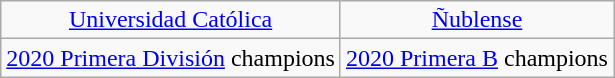<table class="wikitable" style="text-align:center">
<tr>
<td><a href='#'>Universidad Católica</a></td>
<td><a href='#'>Ñublense</a></td>
</tr>
<tr>
<td><a href='#'>2020 Primera División</a> champions</td>
<td><a href='#'>2020 Primera B</a> champions</td>
</tr>
</table>
